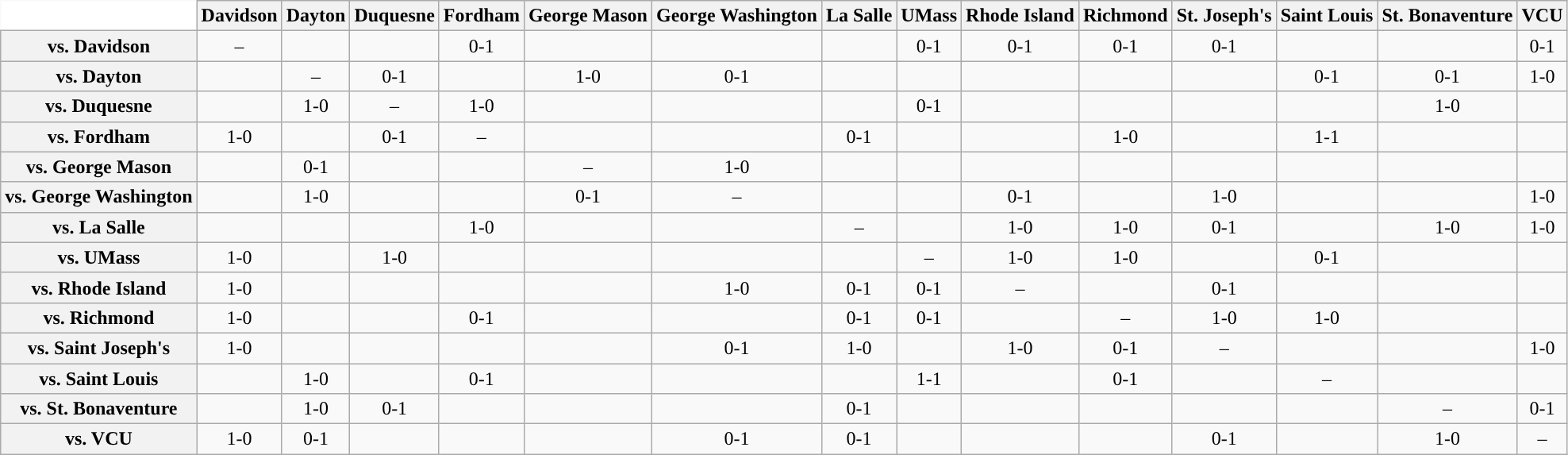<table class="wikitable" style="white-space:nowrap;font-size:100%;">
<tr>
<th colspan="1" width="75" style="background:white; border-top-style:hidden; border-left-style:hidden;"> </th>
<th width="100">Davidson</th>
<th width="100" style="background:#">Dayton</th>
<th width="100">Duquesne</th>
<th width="100">Fordham</th>
<th width="100">George Mason</th>
<th width="100">George Washington</th>
<th width="100">La Salle</th>
<th width="100">UMass</th>
<th width="100">Rhode Island</th>
<th width="100">Richmond</th>
<th width="100">St. Joseph's</th>
<th width="100">Saint Louis</th>
<th width="100">St. Bonaventure</th>
<th width="100">VCU</th>
</tr>
<tr style="text-align:center;">
<th>vs. Davidson</th>
<td>–</td>
<td></td>
<td></td>
<td>0-1</td>
<td></td>
<td></td>
<td></td>
<td>0-1</td>
<td>0-1</td>
<td>0-1</td>
<td>0-1</td>
<td></td>
<td></td>
<td>0-1</td>
</tr>
<tr style="text-align:center;">
<th>vs. Dayton</th>
<td></td>
<td>–</td>
<td>0-1</td>
<td></td>
<td>1-0</td>
<td>0-1</td>
<td></td>
<td></td>
<td></td>
<td></td>
<td></td>
<td>0-1</td>
<td>0-1</td>
<td>1-0</td>
</tr>
<tr style="text-align:center;">
<th>vs. Duquesne</th>
<td></td>
<td>1-0</td>
<td>–</td>
<td>1-0</td>
<td></td>
<td></td>
<td></td>
<td>0-1</td>
<td></td>
<td></td>
<td></td>
<td></td>
<td>1-0</td>
<td></td>
</tr>
<tr style="text-align:center;">
<th>vs. Fordham</th>
<td>1-0</td>
<td></td>
<td>0-1</td>
<td>–</td>
<td></td>
<td></td>
<td>0-1</td>
<td></td>
<td></td>
<td>1-0</td>
<td></td>
<td>1-1</td>
<td></td>
<td></td>
</tr>
<tr style="text-align:center;">
<th>vs. George Mason</th>
<td></td>
<td>0-1</td>
<td></td>
<td></td>
<td>–</td>
<td>1-0</td>
<td></td>
<td></td>
<td></td>
<td></td>
<td></td>
<td></td>
<td></td>
<td></td>
</tr>
<tr style="text-align:center;">
<th>vs. George Washington</th>
<td></td>
<td>1-0</td>
<td></td>
<td></td>
<td>0-1</td>
<td>–</td>
<td></td>
<td></td>
<td>0-1</td>
<td></td>
<td>1-0</td>
<td></td>
<td></td>
<td>1-0</td>
</tr>
<tr style="text-align:center;">
<th>vs. La Salle</th>
<td></td>
<td></td>
<td></td>
<td>1-0</td>
<td></td>
<td></td>
<td>–</td>
<td></td>
<td>1-0</td>
<td>1-0</td>
<td>0-1</td>
<td></td>
<td>1-0</td>
<td>1-0</td>
</tr>
<tr style="text-align:center;">
<th>vs. UMass</th>
<td>1-0</td>
<td></td>
<td>1-0</td>
<td></td>
<td></td>
<td></td>
<td></td>
<td>–</td>
<td>1-0</td>
<td>1-0</td>
<td></td>
<td>0-1</td>
<td></td>
<td></td>
</tr>
<tr style="text-align:center;">
<th>vs. Rhode Island</th>
<td>1-0</td>
<td></td>
<td></td>
<td></td>
<td></td>
<td>1-0</td>
<td>0-1</td>
<td>0-1</td>
<td>–</td>
<td></td>
<td>0-1</td>
<td></td>
<td></td>
<td></td>
</tr>
<tr style="text-align:center;">
<th>vs. Richmond</th>
<td>1-0</td>
<td></td>
<td></td>
<td>0-1</td>
<td></td>
<td></td>
<td>0-1</td>
<td>0-1</td>
<td></td>
<td>–</td>
<td>1-0</td>
<td>1-0</td>
<td></td>
<td></td>
</tr>
<tr style="text-align:center;">
<th>vs. Saint Joseph's</th>
<td>1-0</td>
<td></td>
<td></td>
<td></td>
<td></td>
<td>0-1</td>
<td>1-0</td>
<td></td>
<td>1-0</td>
<td>0-1</td>
<td>–</td>
<td></td>
<td></td>
<td>1-0</td>
</tr>
<tr style="text-align:center;">
<th>vs. Saint Louis</th>
<td></td>
<td>1-0</td>
<td></td>
<td>0-1</td>
<td></td>
<td></td>
<td></td>
<td>1-1</td>
<td></td>
<td>0-1</td>
<td></td>
<td>–</td>
<td></td>
<td></td>
</tr>
<tr style="text-align:center;">
<th>vs. St. Bonaventure</th>
<td></td>
<td>1-0</td>
<td>0-1</td>
<td></td>
<td></td>
<td></td>
<td>0-1</td>
<td></td>
<td></td>
<td></td>
<td></td>
<td></td>
<td>–</td>
<td>0-1</td>
</tr>
<tr style="text-align:center;">
<th>vs. VCU</th>
<td>1-0</td>
<td>0-1</td>
<td></td>
<td></td>
<td></td>
<td>0-1</td>
<td>0-1</td>
<td></td>
<td></td>
<td></td>
<td>0-1</td>
<td></td>
<td>1-0</td>
<td>–</td>
</tr>
</table>
